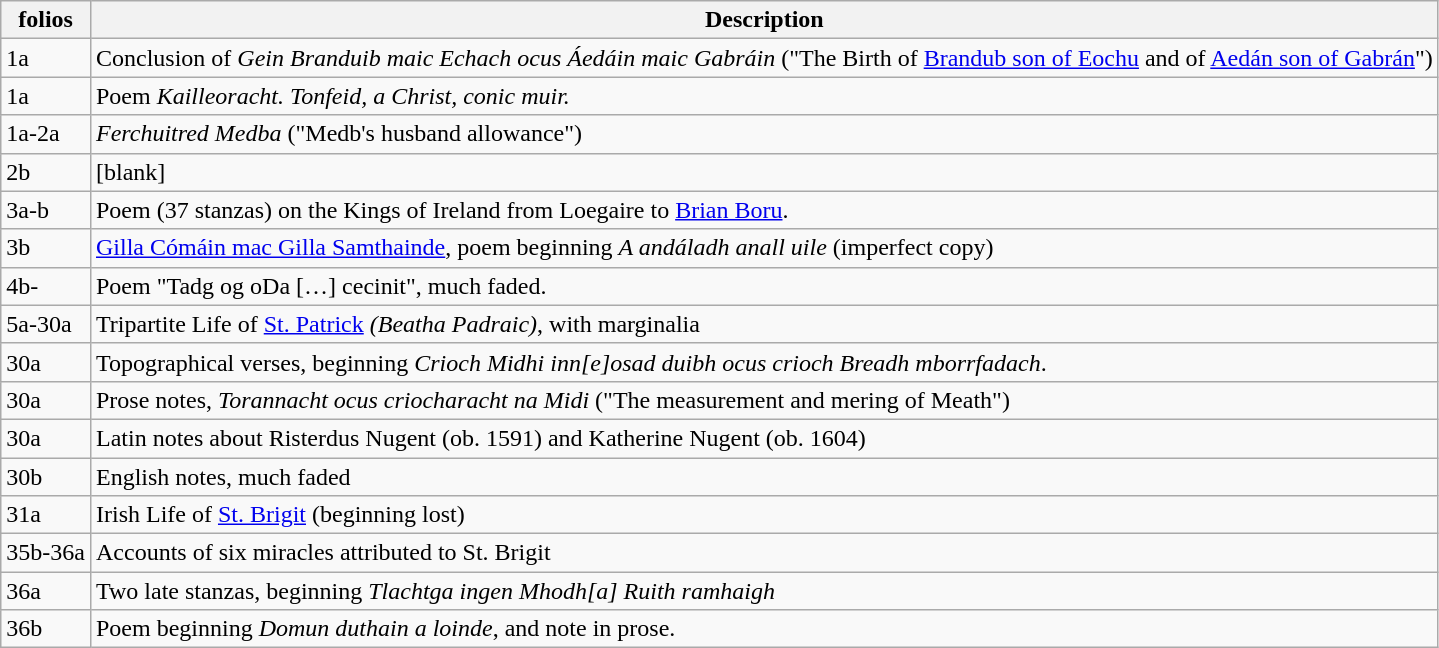<table class="wikitable">
<tr>
<th>folios</th>
<th>Description</th>
</tr>
<tr valign="top">
<td>1a</td>
<td>Conclusion of <em>Gein Branduib maic Echach ocus Áedáin maic Gabráin</em> ("The Birth of <a href='#'>Brandub son of Eochu</a> and of <a href='#'>Aedán son of Gabrán</a>")</td>
</tr>
<tr valign="top">
<td>1a</td>
<td>Poem <em>Kailleoracht. Tonfeid, a Christ, conic muir.</em></td>
</tr>
<tr>
<td>1a-2a</td>
<td><em>Ferchuitred Medba</em> ("Medb's husband allowance")</td>
</tr>
<tr>
<td>2b</td>
<td>[blank]</td>
</tr>
<tr>
<td>3a-b</td>
<td>Poem (37 stanzas) on the Kings of Ireland from Loegaire to <a href='#'>Brian Boru</a>.</td>
</tr>
<tr>
<td>3b</td>
<td><a href='#'>Gilla Cómáin mac Gilla Samthainde</a>, poem beginning <em>A andáladh anall uile</em> (imperfect copy)</td>
</tr>
<tr>
<td>4b-</td>
<td>Poem "Tadg og oDa […] cecinit", much faded.</td>
</tr>
<tr>
<td>5a-30a</td>
<td>Tripartite Life of <a href='#'>St. Patrick</a> <em>(Beatha Padraic)</em>, with marginalia</td>
</tr>
<tr>
<td>30a</td>
<td>Topographical verses, beginning <em>Crioch Midhi inn[e]osad duibh ocus crioch Breadh mborrfadach</em>.</td>
</tr>
<tr>
<td>30a</td>
<td>Prose notes, <em>Torannacht ocus criocharacht na Midi</em> ("The measurement and mering of Meath")</td>
</tr>
<tr>
<td>30a</td>
<td>Latin notes about Risterdus Nugent (ob. 1591) and Katherine Nugent (ob. 1604)</td>
</tr>
<tr>
<td>30b</td>
<td>English notes, much faded</td>
</tr>
<tr>
<td>31a</td>
<td>Irish Life of <a href='#'>St. Brigit</a> (beginning lost)</td>
</tr>
<tr>
<td>35b-36a</td>
<td>Accounts of six miracles attributed to St. Brigit</td>
</tr>
<tr>
<td>36a</td>
<td>Two late stanzas, beginning <em>Tlachtga ingen Mhodh[a] Ruith ramhaigh</em></td>
</tr>
<tr>
<td>36b</td>
<td>Poem beginning <em>Domun duthain a loinde</em>, and note in prose.</td>
</tr>
</table>
